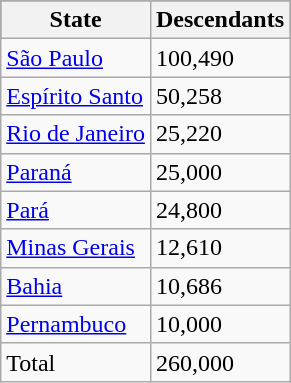<table class="wikitable">
<tr style="background:#096;" colspan="2">
<th>State</th>
<th>Descendants</th>
</tr>
<tr>
<td><a href='#'>São Paulo</a></td>
<td>100,490</td>
</tr>
<tr>
<td><a href='#'>Espírito Santo</a></td>
<td>50,258</td>
</tr>
<tr>
<td><a href='#'>Rio de Janeiro</a></td>
<td>25,220</td>
</tr>
<tr>
<td><a href='#'>Paraná</a></td>
<td>25,000</td>
</tr>
<tr>
<td><a href='#'>Pará</a></td>
<td>24,800</td>
</tr>
<tr>
<td><a href='#'>Minas Gerais</a></td>
<td>12,610</td>
</tr>
<tr>
<td><a href='#'>Bahia</a></td>
<td>10,686</td>
</tr>
<tr>
<td><a href='#'>Pernambuco</a></td>
<td>10,000</td>
</tr>
<tr>
<td>Total</td>
<td>260,000</td>
</tr>
</table>
